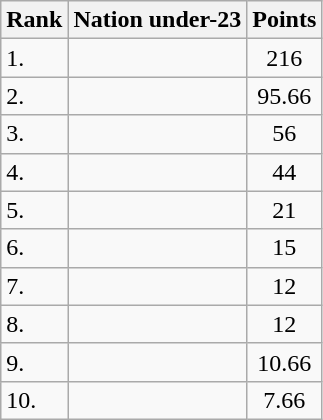<table class="wikitable sortable">
<tr>
<th>Rank</th>
<th>Nation under-23</th>
<th>Points</th>
</tr>
<tr>
<td>1.</td>
<td></td>
<td align=center>216</td>
</tr>
<tr>
<td>2.</td>
<td></td>
<td align=center>95.66</td>
</tr>
<tr>
<td>3.</td>
<td></td>
<td align=center>56</td>
</tr>
<tr>
<td>4.</td>
<td></td>
<td align=center>44</td>
</tr>
<tr>
<td>5.</td>
<td></td>
<td align=center>21</td>
</tr>
<tr>
<td>6.</td>
<td></td>
<td align=center>15</td>
</tr>
<tr>
<td>7.</td>
<td></td>
<td align=center>12</td>
</tr>
<tr>
<td>8.</td>
<td></td>
<td align=center>12</td>
</tr>
<tr>
<td>9.</td>
<td></td>
<td align=center>10.66</td>
</tr>
<tr>
<td>10.</td>
<td></td>
<td align=center>7.66</td>
</tr>
</table>
